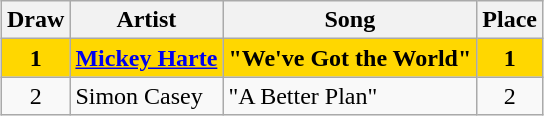<table class="sortable wikitable" style="margin: 1em auto 1em auto; text-align:center;">
<tr>
<th>Draw</th>
<th>Artist</th>
<th>Song</th>
<th>Place</th>
</tr>
<tr style="font-weight:bold; background:gold;">
<td>1</td>
<td style="text-align:left;"><a href='#'>Mickey Harte</a></td>
<td style="text-align:left;">"We've Got the World"</td>
<td>1</td>
</tr>
<tr>
<td>2</td>
<td style="text-align:left;">Simon Casey</td>
<td style="text-align:left;">"A Better Plan"</td>
<td>2</td>
</tr>
</table>
